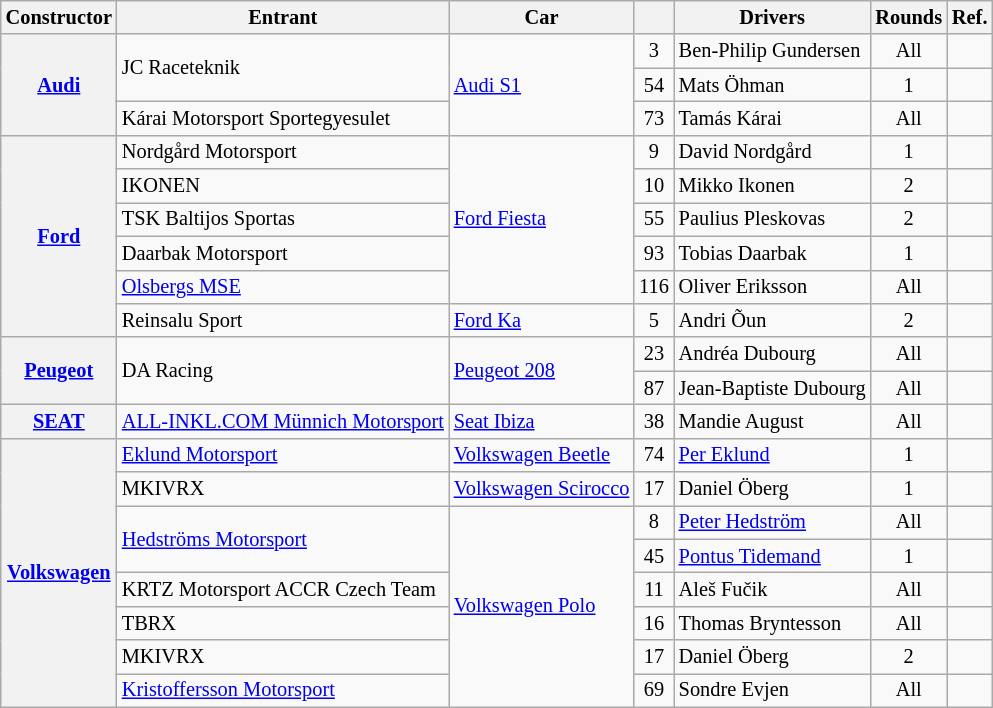<table class="wikitable" style="font-size:85%">
<tr>
<th>Constructor</th>
<th>Entrant</th>
<th>Car</th>
<th></th>
<th>Drivers</th>
<th>Rounds</th>
<th>Ref.</th>
</tr>
<tr>
<th rowspan=3><a href='#'>Audi</a></th>
<td rowspan=2> JC Raceteknik</td>
<td rowspan=3><a href='#'>Audi S1</a></td>
<td align=center>3</td>
<td> Ben-Philip Gundersen</td>
<td align=center>All</td>
<td align=center></td>
</tr>
<tr>
<td align=center>54</td>
<td> Mats Öhman</td>
<td align=center>1</td>
<td align=center></td>
</tr>
<tr>
<td> Kárai Motorsport Sportegyesulet</td>
<td align=center>73</td>
<td> Tamás Kárai</td>
<td align=center>All</td>
<td align=center></td>
</tr>
<tr>
<th rowspan="6"><a href='#'>Ford</a></th>
<td> Nordgård Motorsport</td>
<td rowspan="5"><a href='#'>Ford Fiesta</a></td>
<td align=center>9</td>
<td> David Nordgård</td>
<td align=center>1</td>
<td align=center></td>
</tr>
<tr>
<td> IKONEN</td>
<td align=center>10</td>
<td> Mikko Ikonen</td>
<td align=center>2</td>
<td align=center></td>
</tr>
<tr>
<td> TSK Baltijos Sportas</td>
<td align=center>55</td>
<td> Paulius Pleskovas</td>
<td align=center>2</td>
<td></td>
</tr>
<tr>
<td> Daarbak Motorsport</td>
<td align=center>93</td>
<td> Tobias Daarbak</td>
<td align=center>1</td>
<td align=center></td>
</tr>
<tr>
<td> <a href='#'>Olsbergs MSE</a></td>
<td align=center>116</td>
<td> Oliver Eriksson</td>
<td align=center>All</td>
<td align=center></td>
</tr>
<tr>
<td> Reinsalu Sport</td>
<td><a href='#'>Ford Ka</a></td>
<td align=center>5</td>
<td> Andri Õun</td>
<td align=center>2</td>
<td align=center></td>
</tr>
<tr>
<th rowspan="2"><a href='#'>Peugeot</a></th>
<td rowspan=2> DA Racing</td>
<td rowspan="2"><a href='#'>Peugeot 208</a></td>
<td align=center>23</td>
<td> Andréa Dubourg</td>
<td align=center>All</td>
<td align=center></td>
</tr>
<tr>
<td align=center>87</td>
<td> Jean-Baptiste Dubourg</td>
<td align=center>All</td>
<td align=center></td>
</tr>
<tr>
<th><a href='#'>SEAT</a></th>
<td> <a href='#'>ALL-INKL.COM Münnich Motorsport</a></td>
<td><a href='#'>Seat Ibiza</a></td>
<td align=center>38</td>
<td> Mandie August</td>
<td align=center>All</td>
<td align=center></td>
</tr>
<tr>
<th rowspan="8"><a href='#'>Volkswagen</a></th>
<td> <a href='#'>Eklund Motorsport</a></td>
<td><a href='#'>Volkswagen Beetle</a></td>
<td align=center>74</td>
<td> <a href='#'>Per Eklund</a></td>
<td align=center>1</td>
<td align=center></td>
</tr>
<tr>
<td> MKIVRX</td>
<td><a href='#'>Volkswagen Scirocco</a></td>
<td align=center>17</td>
<td> Daniel Öberg</td>
<td align=center>1</td>
<td align=center></td>
</tr>
<tr>
<td rowspan="2"> <a href='#'>Hedströms Motorsport</a></td>
<td rowspan="6"><a href='#'>Volkswagen Polo</a></td>
<td align=center>8</td>
<td> <a href='#'>Peter Hedström</a></td>
<td align=center>All</td>
<td align=center></td>
</tr>
<tr>
<td align=center>45</td>
<td> <a href='#'>Pontus Tidemand</a></td>
<td align=center>1</td>
<td align=center></td>
</tr>
<tr>
<td> KRTZ Motorsport ACCR Czech Team</td>
<td align=center>11</td>
<td> Aleš Fučik</td>
<td align=center>All</td>
<td align=center></td>
</tr>
<tr>
<td> TBRX</td>
<td align=center>16</td>
<td> Thomas Bryntesson</td>
<td align=center>All</td>
<td align=center></td>
</tr>
<tr>
<td> MKIVRX</td>
<td align=center>17</td>
<td> Daniel Öberg</td>
<td align=center>2</td>
<td align=center></td>
</tr>
<tr>
<td> <a href='#'>Kristoffersson Motorsport</a></td>
<td align=center>69</td>
<td> Sondre Evjen</td>
<td align=center>All</td>
<td align=center></td>
</tr>
</table>
